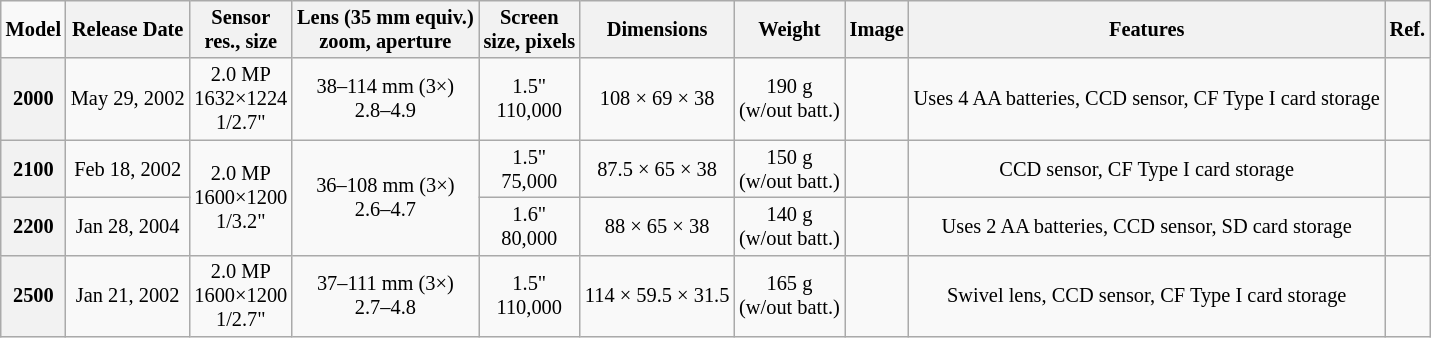<table class="wikitable" style="font-size:85%; text-align: center">
<tr>
<td><strong>Model</strong></td>
<th>Release Date</th>
<th>Sensor<br>res., size</th>
<th>Lens (35 mm equiv.)<br>zoom, aperture</th>
<th>Screen<br>size, pixels</th>
<th>Dimensions<br></th>
<th>Weight</th>
<th>Image</th>
<th>Features</th>
<th>Ref.</th>
</tr>
<tr>
<th>2000</th>
<td>May 29, 2002</td>
<td>2.0 MP<br>1632×1224<br>1/2.7"</td>
<td>38–114 mm (3×)<br>2.8–4.9</td>
<td>1.5"<br>110,000</td>
<td>108 × 69 × 38</td>
<td>190 g<br>(w/out batt.)</td>
<td></td>
<td>Uses 4 AA batteries, CCD sensor, CF Type I card storage</td>
<td></td>
</tr>
<tr>
<th>2100</th>
<td>Feb 18, 2002</td>
<td rowspan="2">2.0 MP<br>1600×1200<br>1/3.2"</td>
<td rowspan="2">36–108 mm (3×)<br>2.6–4.7</td>
<td>1.5"<br>75,000</td>
<td>87.5 × 65 × 38</td>
<td>150 g<br>(w/out batt.)</td>
<td></td>
<td>CCD sensor, CF Type I card storage</td>
<td></td>
</tr>
<tr>
<th>2200</th>
<td>Jan 28, 2004</td>
<td>1.6"<br>80,000</td>
<td>88 × 65 × 38</td>
<td>140 g<br>(w/out batt.)</td>
<td></td>
<td>Uses 2 AA batteries, CCD sensor, SD card storage</td>
<td></td>
</tr>
<tr>
<th>2500 </th>
<td>Jan 21, 2002</td>
<td>2.0 MP<br>1600×1200<br>1/2.7"</td>
<td>37–111 mm (3×)<br>2.7–4.8</td>
<td>1.5"<br>110,000</td>
<td>114 × 59.5 × 31.5</td>
<td>165 g<br>(w/out batt.)</td>
<td></td>
<td>Swivel lens, CCD sensor, CF Type I card storage</td>
<td></td>
</tr>
</table>
